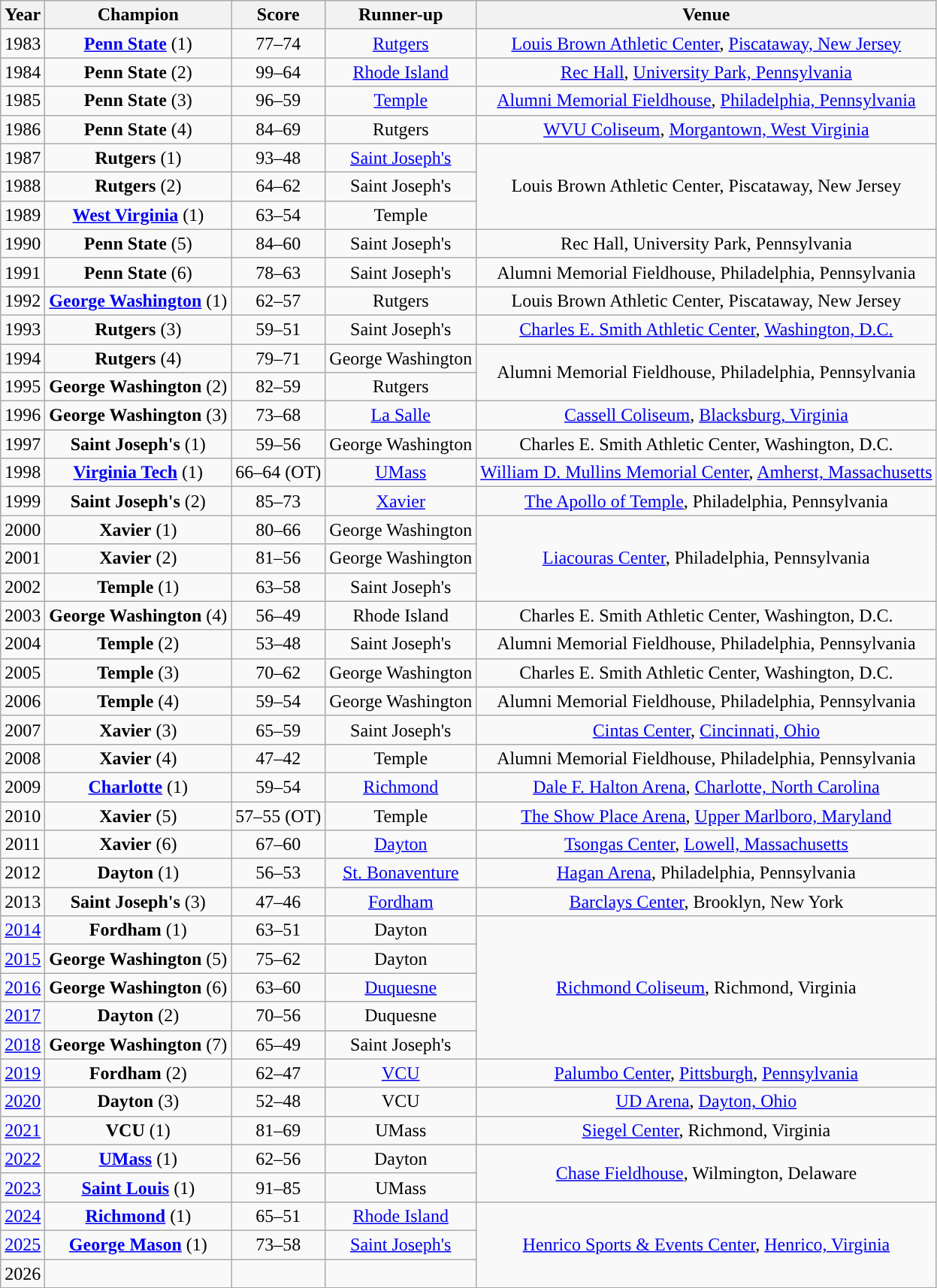<table class="wikitable sortable" style="text-align:center">
<tr>
<th width=px>Year</th>
<th width=px>Champion</th>
<th width=px>Score</th>
<th width=px>Runner-up</th>
<th width=px>Venue</th>
</tr>
<tr>
<td>1983</td>
<td><strong><a href='#'>Penn State</a></strong> (1)</td>
<td>77–74</td>
<td><a href='#'>Rutgers</a></td>
<td><a href='#'>Louis Brown Athletic Center</a>, <a href='#'>Piscataway, New Jersey</a></td>
</tr>
<tr>
<td>1984</td>
<td><strong>Penn State</strong> (2)</td>
<td>99–64</td>
<td><a href='#'>Rhode Island</a></td>
<td><a href='#'>Rec Hall</a>, <a href='#'>University Park, Pennsylvania</a></td>
</tr>
<tr>
<td>1985</td>
<td><strong>Penn State</strong> (3)</td>
<td>96–59</td>
<td><a href='#'>Temple</a></td>
<td><a href='#'>Alumni Memorial Fieldhouse</a>, <a href='#'>Philadelphia, Pennsylvania</a></td>
</tr>
<tr>
<td>1986</td>
<td><strong>Penn State</strong> (4)</td>
<td>84–69</td>
<td>Rutgers</td>
<td><a href='#'>WVU Coliseum</a>, <a href='#'>Morgantown, West Virginia</a></td>
</tr>
<tr>
<td>1987</td>
<td><strong>Rutgers</strong> (1)</td>
<td>93–48</td>
<td><a href='#'>Saint Joseph's</a></td>
<td rowspan=3>Louis Brown Athletic Center, Piscataway, New Jersey</td>
</tr>
<tr>
<td>1988</td>
<td><strong>Rutgers</strong> (2)</td>
<td>64–62</td>
<td>Saint Joseph's</td>
</tr>
<tr>
<td>1989</td>
<td><strong><a href='#'>West Virginia</a></strong> (1)</td>
<td>63–54</td>
<td>Temple</td>
</tr>
<tr>
<td>1990</td>
<td><strong>Penn State</strong> (5)</td>
<td>84–60</td>
<td>Saint Joseph's</td>
<td>Rec Hall, University Park, Pennsylvania</td>
</tr>
<tr>
<td>1991</td>
<td><strong>Penn State</strong> (6)</td>
<td>78–63</td>
<td>Saint Joseph's</td>
<td>Alumni Memorial Fieldhouse, Philadelphia, Pennsylvania</td>
</tr>
<tr>
<td>1992</td>
<td><strong><a href='#'>George Washington</a></strong> (1)</td>
<td>62–57</td>
<td>Rutgers</td>
<td>Louis Brown Athletic Center, Piscataway, New Jersey</td>
</tr>
<tr>
<td>1993</td>
<td><strong>Rutgers</strong> (3)</td>
<td>59–51</td>
<td>Saint Joseph's</td>
<td><a href='#'>Charles E. Smith Athletic Center</a>, <a href='#'>Washington, D.C.</a></td>
</tr>
<tr>
<td>1994</td>
<td><strong>Rutgers</strong> (4)</td>
<td>79–71</td>
<td>George Washington</td>
<td rowspan=2>Alumni Memorial Fieldhouse, Philadelphia, Pennsylvania</td>
</tr>
<tr>
<td>1995</td>
<td><strong>George Washington</strong> (2)</td>
<td>82–59</td>
<td>Rutgers</td>
</tr>
<tr>
<td>1996</td>
<td><strong>George Washington</strong> (3)</td>
<td>73–68</td>
<td><a href='#'>La Salle</a></td>
<td><a href='#'>Cassell Coliseum</a>, <a href='#'>Blacksburg, Virginia</a></td>
</tr>
<tr>
<td>1997</td>
<td><strong>Saint Joseph's</strong> (1)</td>
<td>59–56</td>
<td>George Washington</td>
<td>Charles E. Smith Athletic Center, Washington, D.C.</td>
</tr>
<tr>
<td>1998</td>
<td><strong><a href='#'>Virginia Tech</a></strong> (1)</td>
<td>66–64 (OT)</td>
<td><a href='#'>UMass</a></td>
<td><a href='#'>William D. Mullins Memorial Center</a>, <a href='#'>Amherst, Massachusetts</a></td>
</tr>
<tr>
<td>1999</td>
<td><strong>Saint Joseph's</strong> (2)</td>
<td>85–73</td>
<td><a href='#'>Xavier</a></td>
<td><a href='#'>The Apollo of Temple</a>, Philadelphia, Pennsylvania</td>
</tr>
<tr>
<td>2000</td>
<td><strong>Xavier</strong> (1)</td>
<td>80–66</td>
<td>George Washington</td>
<td rowspan=3><a href='#'>Liacouras Center</a>, Philadelphia, Pennsylvania</td>
</tr>
<tr>
<td>2001</td>
<td><strong>Xavier</strong> (2)</td>
<td>81–56</td>
<td>George Washington</td>
</tr>
<tr>
<td>2002</td>
<td><strong>Temple</strong> (1)</td>
<td>63–58</td>
<td>Saint Joseph's</td>
</tr>
<tr>
<td>2003</td>
<td><strong>George Washington</strong> (4)</td>
<td>56–49</td>
<td>Rhode Island</td>
<td>Charles E. Smith Athletic Center, Washington, D.C.</td>
</tr>
<tr>
<td>2004</td>
<td><strong>Temple</strong> (2)</td>
<td>53–48</td>
<td>Saint Joseph's</td>
<td>Alumni Memorial Fieldhouse, Philadelphia, Pennsylvania</td>
</tr>
<tr>
<td>2005</td>
<td><strong>Temple</strong> (3)</td>
<td>70–62</td>
<td>George Washington</td>
<td>Charles E. Smith Athletic Center, Washington, D.C.</td>
</tr>
<tr>
<td>2006</td>
<td><strong>Temple</strong> (4)</td>
<td>59–54</td>
<td>George Washington</td>
<td>Alumni Memorial Fieldhouse, Philadelphia, Pennsylvania</td>
</tr>
<tr>
<td>2007</td>
<td><strong>Xavier</strong> (3)</td>
<td>65–59</td>
<td>Saint Joseph's</td>
<td><a href='#'>Cintas Center</a>, <a href='#'>Cincinnati, Ohio</a></td>
</tr>
<tr>
<td>2008</td>
<td><strong>Xavier</strong> (4)</td>
<td>47–42</td>
<td>Temple</td>
<td>Alumni Memorial Fieldhouse, Philadelphia, Pennsylvania</td>
</tr>
<tr>
<td>2009</td>
<td><strong><a href='#'>Charlotte</a></strong> (1)</td>
<td>59–54</td>
<td><a href='#'>Richmond</a></td>
<td><a href='#'>Dale F. Halton Arena</a>, <a href='#'>Charlotte, North Carolina</a></td>
</tr>
<tr>
<td>2010</td>
<td><strong>Xavier</strong> (5)</td>
<td>57–55 (OT)</td>
<td>Temple</td>
<td><a href='#'>The Show Place Arena</a>, <a href='#'>Upper Marlboro, Maryland</a></td>
</tr>
<tr>
<td>2011</td>
<td><strong>Xavier</strong> (6)</td>
<td>67–60</td>
<td><a href='#'>Dayton</a></td>
<td><a href='#'>Tsongas Center</a>, <a href='#'>Lowell, Massachusetts</a></td>
</tr>
<tr>
<td>2012</td>
<td><strong>Dayton</strong> (1)</td>
<td>56–53</td>
<td><a href='#'>St. Bonaventure</a></td>
<td><a href='#'>Hagan Arena</a>, Philadelphia, Pennsylvania</td>
</tr>
<tr>
<td>2013</td>
<td><strong>Saint Joseph's</strong> (3)</td>
<td>47–46</td>
<td><a href='#'>Fordham</a></td>
<td><a href='#'>Barclays Center</a>, Brooklyn, New York</td>
</tr>
<tr>
<td><a href='#'>2014</a></td>
<td><strong>Fordham</strong> (1)</td>
<td>63–51</td>
<td>Dayton</td>
<td rowspan=5><a href='#'>Richmond Coliseum</a>, Richmond, Virginia</td>
</tr>
<tr>
<td><a href='#'>2015</a></td>
<td><strong>George Washington</strong> (5)</td>
<td>75–62</td>
<td>Dayton</td>
</tr>
<tr>
<td><a href='#'>2016</a></td>
<td><strong>George Washington</strong> (6)</td>
<td>63–60</td>
<td><a href='#'>Duquesne</a></td>
</tr>
<tr>
<td><a href='#'>2017</a></td>
<td><strong>Dayton</strong> (2)</td>
<td>70–56</td>
<td>Duquesne</td>
</tr>
<tr>
<td><a href='#'>2018</a></td>
<td><strong>George Washington</strong> (7)</td>
<td>65–49</td>
<td>Saint Joseph's</td>
</tr>
<tr>
<td><a href='#'>2019</a></td>
<td><strong>Fordham</strong> (2)</td>
<td>62–47</td>
<td><a href='#'>VCU</a></td>
<td><a href='#'>Palumbo Center</a>, <a href='#'>Pittsburgh</a>, <a href='#'>Pennsylvania</a></td>
</tr>
<tr>
<td><a href='#'>2020</a></td>
<td><strong>Dayton</strong> (3)</td>
<td>52–48</td>
<td>VCU</td>
<td><a href='#'>UD Arena</a>, <a href='#'>Dayton, Ohio</a></td>
</tr>
<tr>
<td><a href='#'>2021</a></td>
<td><strong>VCU</strong> (1)</td>
<td>81–69</td>
<td>UMass</td>
<td><a href='#'>Siegel Center</a>, Richmond, Virginia</td>
</tr>
<tr>
<td><a href='#'>2022</a></td>
<td><strong><a href='#'>UMass</a></strong> (1)</td>
<td>62–56</td>
<td>Dayton</td>
<td rowspan=2><a href='#'>Chase Fieldhouse</a>, Wilmington, Delaware</td>
</tr>
<tr>
<td><a href='#'>2023</a></td>
<td><strong><a href='#'>Saint Louis</a></strong> (1)</td>
<td>91–85</td>
<td>UMass</td>
</tr>
<tr>
<td><a href='#'>2024</a></td>
<td><strong><a href='#'>Richmond</a></strong> (1)</td>
<td>65–51</td>
<td><a href='#'>Rhode Island</a></td>
<td rowspan=3><a href='#'>Henrico Sports & Events Center</a>, <a href='#'>Henrico, Virginia</a></td>
</tr>
<tr>
<td><a href='#'>2025</a></td>
<td><strong><a href='#'>George Mason</a></strong> (1)</td>
<td>73–58</td>
<td><a href='#'>Saint Joseph's</a></td>
</tr>
<tr>
<td>2026</td>
<td></td>
<td></td>
<td></td>
</tr>
</table>
